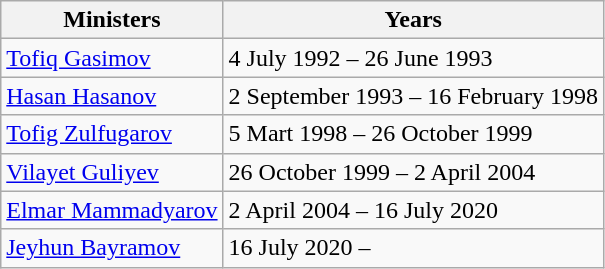<table class="wikitable">
<tr>
<th>Ministers</th>
<th>Years</th>
</tr>
<tr>
<td><a href='#'>Tofiq Gasimov</a></td>
<td>4 July 1992 – 26 June 1993</td>
</tr>
<tr>
<td><a href='#'>Hasan Hasanov</a></td>
<td>2 September 1993 – 16 February 1998</td>
</tr>
<tr>
<td><a href='#'>Tofig Zulfugarov</a></td>
<td>5 Mart 1998 – 26 October 1999</td>
</tr>
<tr>
<td><a href='#'>Vilayet Guliyev</a></td>
<td>26 October 1999 – 2 April 2004</td>
</tr>
<tr>
<td><a href='#'>Elmar Mammadyarov</a></td>
<td>2 April 2004 – 16 July 2020</td>
</tr>
<tr>
<td><a href='#'>Jeyhun Bayramov</a></td>
<td>16 July 2020 –</td>
</tr>
</table>
